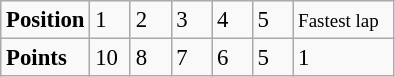<table class="wikitable" style="font-size: 95%;">
<tr>
<td><strong>Position</strong></td>
<td width=20>1</td>
<td width=20>2</td>
<td width=20>3</td>
<td width=20>4</td>
<td width=20>5</td>
<td width=60><small>Fastest lap</small></td>
</tr>
<tr>
<td><strong>Points</strong></td>
<td>10</td>
<td>8</td>
<td>7</td>
<td>6</td>
<td>5</td>
<td>1</td>
</tr>
</table>
